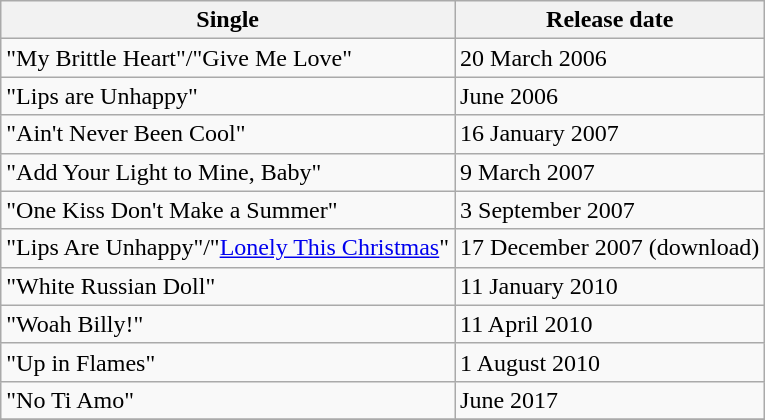<table class="wikitable">
<tr>
<th>Single</th>
<th>Release date</th>
</tr>
<tr>
<td>"My Brittle Heart"/"Give Me Love"</td>
<td>20 March 2006</td>
</tr>
<tr>
<td>"Lips are Unhappy"</td>
<td>June 2006</td>
</tr>
<tr>
<td>"Ain't Never Been Cool"</td>
<td>16 January 2007</td>
</tr>
<tr>
<td>"Add Your Light to Mine, Baby"</td>
<td>9 March 2007</td>
</tr>
<tr>
<td>"One Kiss Don't Make a Summer"</td>
<td>3 September 2007</td>
</tr>
<tr>
<td>"Lips Are Unhappy"/"<a href='#'>Lonely This Christmas</a>"</td>
<td>17 December 2007 (download)</td>
</tr>
<tr>
<td>"White Russian Doll"</td>
<td>11 January 2010</td>
</tr>
<tr>
<td>"Woah Billy!"</td>
<td>11 April 2010</td>
</tr>
<tr>
<td>"Up in Flames"</td>
<td>1 August 2010</td>
</tr>
<tr>
<td>"No Ti Amo"</td>
<td>June 2017</td>
</tr>
<tr>
</tr>
</table>
